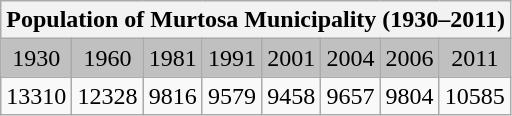<table class="wikitable" style="text-align:center;">
<tr>
<th colspan="8">Population of Murtosa Municipality (1930–2011)</th>
</tr>
<tr bgcolor="#C0C0C0">
<td align="center">1930</td>
<td align="center">1960</td>
<td align="center">1981</td>
<td align="center">1991</td>
<td align="center">2001</td>
<td align="center">2004</td>
<td align="center">2006</td>
<td align="center">2011</td>
</tr>
<tr>
<td align="center">13310</td>
<td align="center">12328</td>
<td align="center">9816</td>
<td align="center">9579</td>
<td align="center">9458</td>
<td align="center">9657</td>
<td align="center">9804</td>
<td align="center">10585</td>
</tr>
</table>
